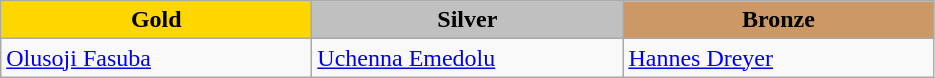<table class="wikitable" style="text-align:left">
<tr align="center">
<td width=200 bgcolor=gold><strong>Gold</strong></td>
<td width=200 bgcolor=silver><strong>Silver</strong></td>
<td width=200 bgcolor=CC9966><strong>Bronze</strong></td>
</tr>
<tr>
<td><a href='#'>Olusoji Fasuba</a><br><em></em></td>
<td><a href='#'>Uchenna Emedolu</a><br><em></em></td>
<td><a href='#'>Hannes Dreyer</a><br><em></em></td>
</tr>
</table>
